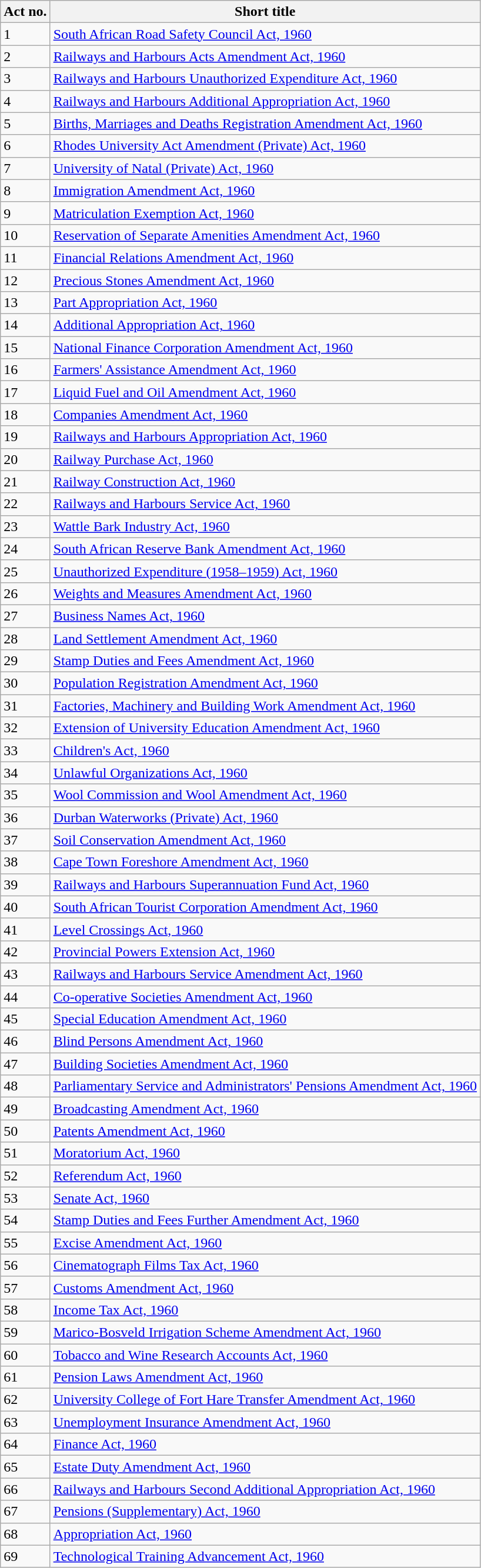<table class="wikitable sortable">
<tr>
<th>Act no.</th>
<th>Short title</th>
</tr>
<tr>
<td>1</td>
<td><a href='#'>South African Road Safety Council Act, 1960</a></td>
</tr>
<tr>
<td>2</td>
<td><a href='#'>Railways and Harbours Acts Amendment Act, 1960</a></td>
</tr>
<tr>
<td>3</td>
<td><a href='#'>Railways and Harbours Unauthorized Expenditure Act, 1960</a></td>
</tr>
<tr>
<td>4</td>
<td><a href='#'>Railways and Harbours Additional Appropriation Act, 1960</a></td>
</tr>
<tr>
<td>5</td>
<td><a href='#'>Births, Marriages and Deaths Registration Amendment Act, 1960</a></td>
</tr>
<tr>
<td>6</td>
<td><a href='#'>Rhodes University Act Amendment (Private) Act, 1960</a></td>
</tr>
<tr>
<td>7</td>
<td><a href='#'>University of Natal (Private) Act, 1960</a></td>
</tr>
<tr>
<td>8</td>
<td><a href='#'>Immigration Amendment Act, 1960</a></td>
</tr>
<tr>
<td>9</td>
<td><a href='#'>Matriculation Exemption Act, 1960</a></td>
</tr>
<tr>
<td>10</td>
<td><a href='#'>Reservation of Separate Amenities Amendment Act, 1960</a></td>
</tr>
<tr>
<td>11</td>
<td><a href='#'>Financial Relations Amendment Act, 1960</a></td>
</tr>
<tr>
<td>12</td>
<td><a href='#'>Precious Stones Amendment Act, 1960</a></td>
</tr>
<tr>
<td>13</td>
<td><a href='#'>Part Appropriation Act, 1960</a></td>
</tr>
<tr>
<td>14</td>
<td><a href='#'>Additional Appropriation Act, 1960</a></td>
</tr>
<tr>
<td>15</td>
<td><a href='#'>National Finance Corporation Amendment Act, 1960</a></td>
</tr>
<tr>
<td>16</td>
<td><a href='#'>Farmers' Assistance Amendment Act, 1960</a></td>
</tr>
<tr>
<td>17</td>
<td><a href='#'>Liquid Fuel and Oil Amendment Act, 1960</a></td>
</tr>
<tr>
<td>18</td>
<td><a href='#'>Companies Amendment Act, 1960</a></td>
</tr>
<tr>
<td>19</td>
<td><a href='#'>Railways and Harbours Appropriation Act, 1960</a></td>
</tr>
<tr>
<td>20</td>
<td><a href='#'>Railway Purchase Act, 1960</a></td>
</tr>
<tr>
<td>21</td>
<td><a href='#'>Railway Construction Act, 1960</a></td>
</tr>
<tr>
<td>22</td>
<td><a href='#'>Railways and Harbours Service Act, 1960</a></td>
</tr>
<tr>
<td>23</td>
<td><a href='#'>Wattle Bark Industry Act, 1960</a></td>
</tr>
<tr>
<td>24</td>
<td><a href='#'>South African Reserve Bank Amendment Act, 1960</a></td>
</tr>
<tr>
<td>25</td>
<td><a href='#'>Unauthorized Expenditure (1958–1959) Act, 1960</a></td>
</tr>
<tr>
<td>26</td>
<td><a href='#'>Weights and Measures Amendment Act, 1960</a></td>
</tr>
<tr>
<td>27</td>
<td><a href='#'>Business Names Act, 1960</a></td>
</tr>
<tr>
<td>28</td>
<td><a href='#'>Land Settlement Amendment Act, 1960</a></td>
</tr>
<tr>
<td>29</td>
<td><a href='#'>Stamp Duties and Fees Amendment Act, 1960</a></td>
</tr>
<tr>
<td>30</td>
<td><a href='#'>Population Registration Amendment Act, 1960</a></td>
</tr>
<tr>
<td>31</td>
<td><a href='#'>Factories, Machinery and Building Work Amendment Act, 1960</a></td>
</tr>
<tr>
<td>32</td>
<td><a href='#'>Extension of University Education Amendment Act, 1960</a></td>
</tr>
<tr>
<td>33</td>
<td><a href='#'>Children's Act, 1960</a></td>
</tr>
<tr>
<td>34</td>
<td><a href='#'>Unlawful Organizations Act, 1960</a></td>
</tr>
<tr>
<td>35</td>
<td><a href='#'>Wool Commission and Wool Amendment Act, 1960</a></td>
</tr>
<tr>
<td>36</td>
<td><a href='#'>Durban Waterworks (Private) Act, 1960</a></td>
</tr>
<tr>
<td>37</td>
<td><a href='#'>Soil Conservation Amendment Act, 1960</a></td>
</tr>
<tr>
<td>38</td>
<td><a href='#'>Cape Town Foreshore Amendment Act, 1960</a></td>
</tr>
<tr>
<td>39</td>
<td><a href='#'>Railways and Harbours Superannuation Fund Act, 1960</a></td>
</tr>
<tr>
<td>40</td>
<td><a href='#'>South African Tourist Corporation Amendment Act, 1960</a></td>
</tr>
<tr>
<td>41</td>
<td><a href='#'>Level Crossings Act, 1960</a></td>
</tr>
<tr>
<td>42</td>
<td><a href='#'>Provincial Powers Extension Act, 1960</a></td>
</tr>
<tr>
<td>43</td>
<td><a href='#'>Railways and Harbours Service Amendment Act, 1960</a></td>
</tr>
<tr>
<td>44</td>
<td><a href='#'>Co-operative Societies Amendment Act, 1960</a></td>
</tr>
<tr>
<td>45</td>
<td><a href='#'>Special Education Amendment Act, 1960</a></td>
</tr>
<tr>
<td>46</td>
<td><a href='#'>Blind Persons Amendment Act, 1960</a></td>
</tr>
<tr>
<td>47</td>
<td><a href='#'>Building Societies Amendment Act, 1960</a></td>
</tr>
<tr>
<td>48</td>
<td><a href='#'>Parliamentary Service and Administrators' Pensions Amendment Act, 1960</a></td>
</tr>
<tr>
<td>49</td>
<td><a href='#'>Broadcasting Amendment Act, 1960</a></td>
</tr>
<tr>
<td>50</td>
<td><a href='#'>Patents Amendment Act, 1960</a></td>
</tr>
<tr>
<td>51</td>
<td><a href='#'>Moratorium Act, 1960</a></td>
</tr>
<tr>
<td>52</td>
<td><a href='#'>Referendum Act, 1960</a></td>
</tr>
<tr>
<td>53</td>
<td><a href='#'>Senate Act, 1960</a></td>
</tr>
<tr>
<td>54</td>
<td><a href='#'>Stamp Duties and Fees Further Amendment Act, 1960</a></td>
</tr>
<tr>
<td>55</td>
<td><a href='#'>Excise Amendment Act, 1960</a></td>
</tr>
<tr>
<td>56</td>
<td><a href='#'>Cinematograph Films Tax Act, 1960</a></td>
</tr>
<tr>
<td>57</td>
<td><a href='#'>Customs Amendment Act, 1960</a></td>
</tr>
<tr>
<td>58</td>
<td><a href='#'>Income Tax Act, 1960</a></td>
</tr>
<tr>
<td>59</td>
<td><a href='#'>Marico-Bosveld Irrigation Scheme Amendment Act, 1960</a></td>
</tr>
<tr>
<td>60</td>
<td><a href='#'>Tobacco and Wine Research Accounts Act, 1960</a></td>
</tr>
<tr>
<td>61</td>
<td><a href='#'>Pension Laws Amendment Act, 1960</a></td>
</tr>
<tr>
<td>62</td>
<td><a href='#'>University College of Fort Hare Transfer Amendment Act, 1960</a></td>
</tr>
<tr>
<td>63</td>
<td><a href='#'>Unemployment Insurance Amendment Act, 1960</a></td>
</tr>
<tr>
<td>64</td>
<td><a href='#'>Finance Act, 1960</a></td>
</tr>
<tr>
<td>65</td>
<td><a href='#'>Estate Duty Amendment Act, 1960</a></td>
</tr>
<tr>
<td>66</td>
<td><a href='#'>Railways and Harbours Second Additional Appropriation Act, 1960</a></td>
</tr>
<tr>
<td>67</td>
<td><a href='#'>Pensions (Supplementary) Act, 1960</a></td>
</tr>
<tr>
<td>68</td>
<td><a href='#'>Appropriation Act, 1960</a></td>
</tr>
<tr>
<td>69</td>
<td><a href='#'>Technological Training Advancement Act, 1960</a></td>
</tr>
</table>
